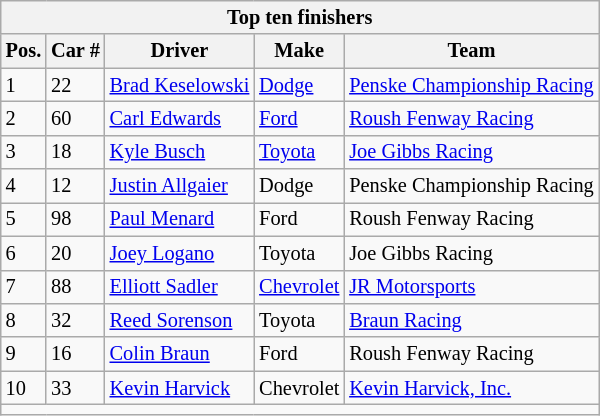<table class="wikitable" style="font-size: 85%;">
<tr>
<th colspan=5 align=center>Top ten finishers</th>
</tr>
<tr>
<th>Pos.</th>
<th>Car #</th>
<th>Driver</th>
<th>Make</th>
<th>Team</th>
</tr>
<tr>
<td>1</td>
<td>22</td>
<td><a href='#'>Brad Keselowski</a></td>
<td><a href='#'>Dodge</a></td>
<td><a href='#'>Penske Championship Racing</a></td>
</tr>
<tr>
<td>2</td>
<td>60</td>
<td><a href='#'>Carl Edwards</a></td>
<td><a href='#'>Ford</a></td>
<td><a href='#'>Roush Fenway Racing</a></td>
</tr>
<tr>
<td>3</td>
<td>18</td>
<td><a href='#'>Kyle Busch</a></td>
<td><a href='#'>Toyota</a></td>
<td><a href='#'>Joe Gibbs Racing</a></td>
</tr>
<tr>
<td>4</td>
<td>12</td>
<td><a href='#'>Justin Allgaier</a></td>
<td>Dodge</td>
<td>Penske Championship Racing</td>
</tr>
<tr>
<td>5</td>
<td>98</td>
<td><a href='#'>Paul Menard</a></td>
<td>Ford</td>
<td>Roush Fenway Racing</td>
</tr>
<tr>
<td>6</td>
<td>20</td>
<td><a href='#'>Joey Logano</a></td>
<td>Toyota</td>
<td>Joe Gibbs Racing</td>
</tr>
<tr>
<td>7</td>
<td>88</td>
<td><a href='#'>Elliott Sadler</a></td>
<td><a href='#'>Chevrolet</a></td>
<td><a href='#'>JR Motorsports</a></td>
</tr>
<tr>
<td>8</td>
<td>32</td>
<td><a href='#'>Reed Sorenson</a></td>
<td>Toyota</td>
<td><a href='#'>Braun Racing</a></td>
</tr>
<tr>
<td>9</td>
<td>16</td>
<td><a href='#'>Colin Braun</a></td>
<td>Ford</td>
<td>Roush Fenway Racing</td>
</tr>
<tr>
<td>10</td>
<td>33</td>
<td><a href='#'>Kevin Harvick</a></td>
<td>Chevrolet</td>
<td><a href='#'>Kevin Harvick, Inc.</a></td>
</tr>
<tr>
<td colspan=5 align=center></td>
</tr>
</table>
